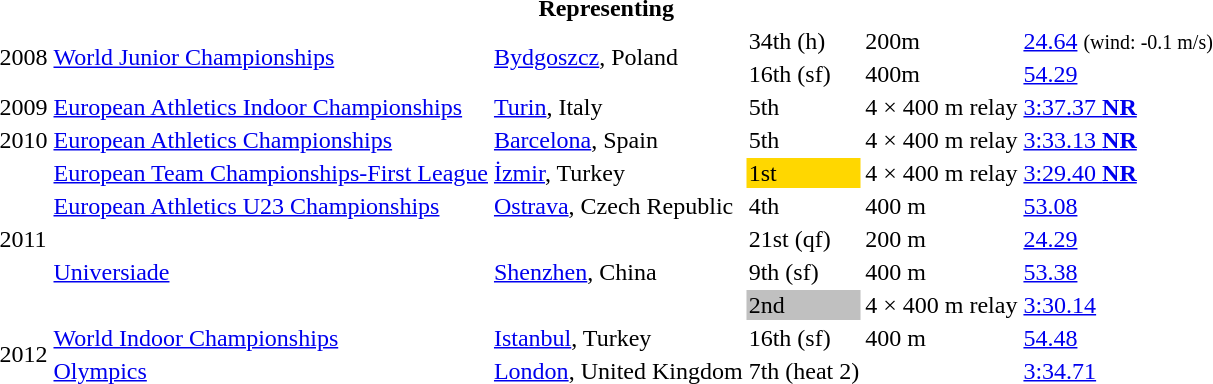<table>
<tr>
<th colspan="6">Representing </th>
</tr>
<tr>
<td rowspan=2>2008</td>
<td rowspan=2><a href='#'>World Junior Championships</a></td>
<td rowspan=2><a href='#'>Bydgoszcz</a>, Poland</td>
<td>34th (h)</td>
<td>200m</td>
<td><a href='#'>24.64</a> <small>(wind: -0.1 m/s)</small></td>
</tr>
<tr>
<td>16th (sf)</td>
<td>400m</td>
<td><a href='#'>54.29</a></td>
</tr>
<tr>
<td>2009</td>
<td><a href='#'>European Athletics Indoor Championships</a></td>
<td><a href='#'>Turin</a>, Italy</td>
<td>5th</td>
<td>4 × 400 m relay</td>
<td><a href='#'>3:37.37 <strong>NR</strong></a></td>
</tr>
<tr>
<td>2010</td>
<td><a href='#'>European Athletics Championships</a></td>
<td><a href='#'>Barcelona</a>, Spain</td>
<td>5th</td>
<td>4 × 400 m relay</td>
<td><a href='#'>3:33.13 <strong>NR</strong></a></td>
</tr>
<tr>
<td rowspan=5>2011</td>
<td><a href='#'>European Team Championships-First League</a></td>
<td><a href='#'>İzmir</a>, Turkey</td>
<td bgcolor=gold>1st</td>
<td>4 × 400 m relay</td>
<td><a href='#'>3:29.40 <strong>NR</strong></a></td>
</tr>
<tr>
<td><a href='#'>European Athletics U23 Championships</a></td>
<td><a href='#'>Ostrava</a>, Czech Republic</td>
<td>4th</td>
<td>400 m</td>
<td><a href='#'>53.08</a></td>
</tr>
<tr>
<td rowspan=3><a href='#'>Universiade</a></td>
<td rowspan=3><a href='#'>Shenzhen</a>, China</td>
<td>21st (qf)</td>
<td>200 m</td>
<td><a href='#'>24.29</a></td>
</tr>
<tr>
<td>9th (sf)</td>
<td>400 m</td>
<td><a href='#'>53.38</a></td>
</tr>
<tr>
<td bgcolor=silver>2nd</td>
<td>4 × 400 m relay</td>
<td><a href='#'>3:30.14</a></td>
</tr>
<tr>
<td rowspan=2>2012</td>
<td><a href='#'>World Indoor Championships</a></td>
<td><a href='#'>Istanbul</a>, Turkey</td>
<td>16th (sf)</td>
<td>400 m</td>
<td><a href='#'>54.48</a></td>
</tr>
<tr>
<td><a href='#'>Olympics</a></td>
<td><a href='#'>London</a>, United Kingdom</td>
<td>7th (heat 2)</td>
<td></td>
<td><a href='#'>3:34.71</a></td>
</tr>
</table>
